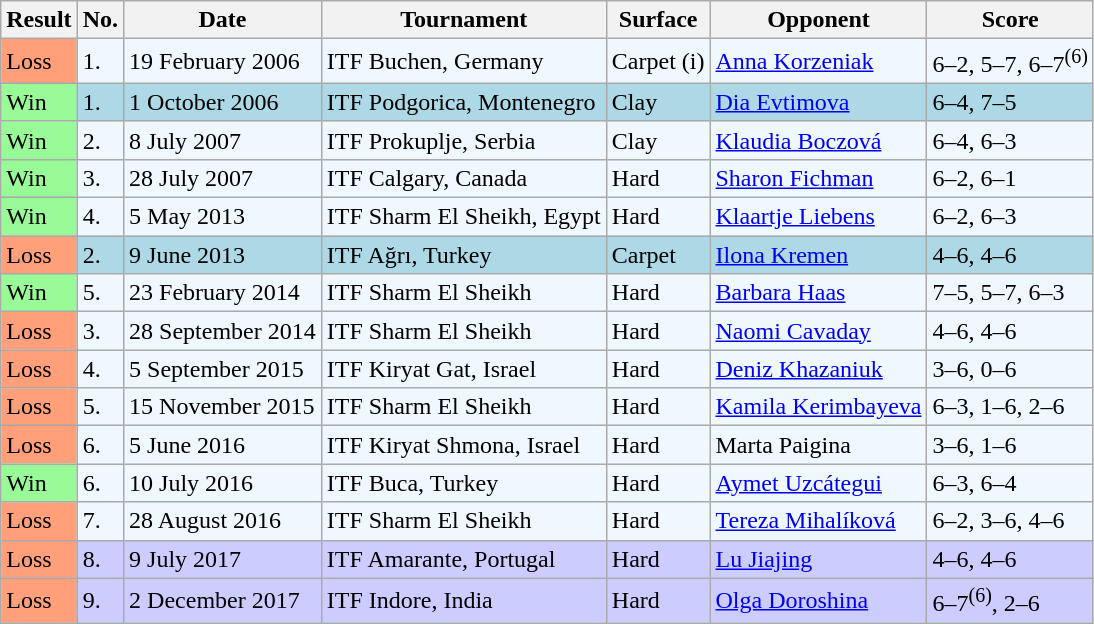<table class="sortable wikitable">
<tr>
<th>Result</th>
<th>No.</th>
<th>Date</th>
<th>Tournament</th>
<th>Surface</th>
<th>Opponent</th>
<th class="unsortable">Score</th>
</tr>
<tr style="background:#f0f8ff;">
<td style="background:#ffa07a;">Loss</td>
<td>1.</td>
<td>19 February 2006</td>
<td>ITF Buchen, Germany</td>
<td>Carpet (i)</td>
<td> <a href='#'>Anna Korzeniak</a></td>
<td>6–2, 5–7, 6–7<sup>(6)</sup></td>
</tr>
<tr style="background:lightblue;">
<td style="background:#98fb98;">Win</td>
<td>1.</td>
<td>1 October 2006</td>
<td>ITF Podgorica, Montenegro</td>
<td>Clay</td>
<td> <a href='#'>Dia Evtimova</a></td>
<td>6–4, 7–5</td>
</tr>
<tr style="background:#f0f8ff;">
<td style="background:#98fb98;">Win</td>
<td>2.</td>
<td>8 July 2007</td>
<td>ITF Prokuplje, Serbia</td>
<td>Clay</td>
<td> <a href='#'>Klaudia Boczová</a></td>
<td>6–4, 6–3</td>
</tr>
<tr style="background:#f0f8ff;">
<td style="background:#98fb98;">Win</td>
<td>3.</td>
<td>28 July 2007</td>
<td>ITF Calgary, Canada</td>
<td>Hard</td>
<td> <a href='#'>Sharon Fichman</a></td>
<td>6–2, 6–1</td>
</tr>
<tr style="background:#f0f8ff;">
<td style="background:#98fb98;">Win</td>
<td>4.</td>
<td>5 May 2013</td>
<td>ITF Sharm El Sheikh, Egypt</td>
<td>Hard</td>
<td> <a href='#'>Klaartje Liebens</a></td>
<td>6–2, 6–3</td>
</tr>
<tr style="background:lightblue;">
<td style="background:#ffa07a;">Loss</td>
<td>2.</td>
<td>9 June 2013</td>
<td>ITF Ağrı, Turkey</td>
<td>Carpet</td>
<td> <a href='#'>Ilona Kremen</a></td>
<td>4–6, 4–6</td>
</tr>
<tr style="background:#f0f8ff;">
<td style="background:#98fb98;">Win</td>
<td>5.</td>
<td>23 February 2014</td>
<td>ITF Sharm El Sheikh</td>
<td>Hard</td>
<td> <a href='#'>Barbara Haas</a></td>
<td>7–5, 5–7, 6–3</td>
</tr>
<tr style="background:#f0f8ff;">
<td style="background:#ffa07a;">Loss</td>
<td>3.</td>
<td>28 September 2014</td>
<td>ITF Sharm El Sheikh</td>
<td>Hard</td>
<td> <a href='#'>Naomi Cavaday</a></td>
<td>4–6, 4–6</td>
</tr>
<tr style="background:#f0f8ff;">
<td style="background:#ffa07a;">Loss</td>
<td>4.</td>
<td>5 September 2015</td>
<td>ITF Kiryat Gat, Israel</td>
<td>Hard</td>
<td> <a href='#'>Deniz Khazaniuk</a></td>
<td>3–6, 0–6</td>
</tr>
<tr style="background:#f0f8ff;">
<td style="background:#ffa07a;">Loss</td>
<td>5.</td>
<td>15 November 2015</td>
<td>ITF Sharm El Sheikh</td>
<td>Hard</td>
<td> <a href='#'>Kamila Kerimbayeva</a></td>
<td>6–3, 1–6, 2–6</td>
</tr>
<tr style="background:#f0f8ff;">
<td style="background:#ffa07a;">Loss</td>
<td>6.</td>
<td>5 June 2016</td>
<td>ITF Kiryat Shmona, Israel</td>
<td>Hard</td>
<td> Marta Paigina</td>
<td>3–6, 1–6</td>
</tr>
<tr style="background:#f0f8ff;">
<td style="background:#98fb98;">Win</td>
<td>6.</td>
<td>10 July 2016</td>
<td>ITF Buca, Turkey</td>
<td>Hard</td>
<td> <a href='#'>Aymet Uzcátegui</a></td>
<td>6–3, 6–4</td>
</tr>
<tr style="background:#f0f8ff;">
<td style="background:#ffa07a;">Loss</td>
<td>7.</td>
<td>28 August 2016</td>
<td>ITF Sharm El Sheikh</td>
<td>Hard</td>
<td> <a href='#'>Tereza Mihalíková</a></td>
<td>6–2, 3–6, 4–6</td>
</tr>
<tr style="background:#ccccff;">
<td style="background:#ffa07a;">Loss</td>
<td>8.</td>
<td>9 July 2017</td>
<td>ITF Amarante, Portugal</td>
<td>Hard</td>
<td> <a href='#'>Lu Jiajing</a></td>
<td>4–6, 4–6</td>
</tr>
<tr style="background:#ccccff;">
<td style="background:#ffa07a;">Loss</td>
<td>9.</td>
<td>2 December 2017</td>
<td>ITF Indore, India</td>
<td>Hard</td>
<td> <a href='#'>Olga Doroshina</a></td>
<td>6–7<sup>(6)</sup>, 2–6</td>
</tr>
</table>
